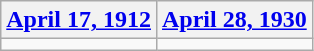<table class=wikitable>
<tr>
<th><a href='#'>April 17, 1912</a></th>
<th><a href='#'>April 28, 1930</a></th>
</tr>
<tr>
<td></td>
<td></td>
</tr>
</table>
